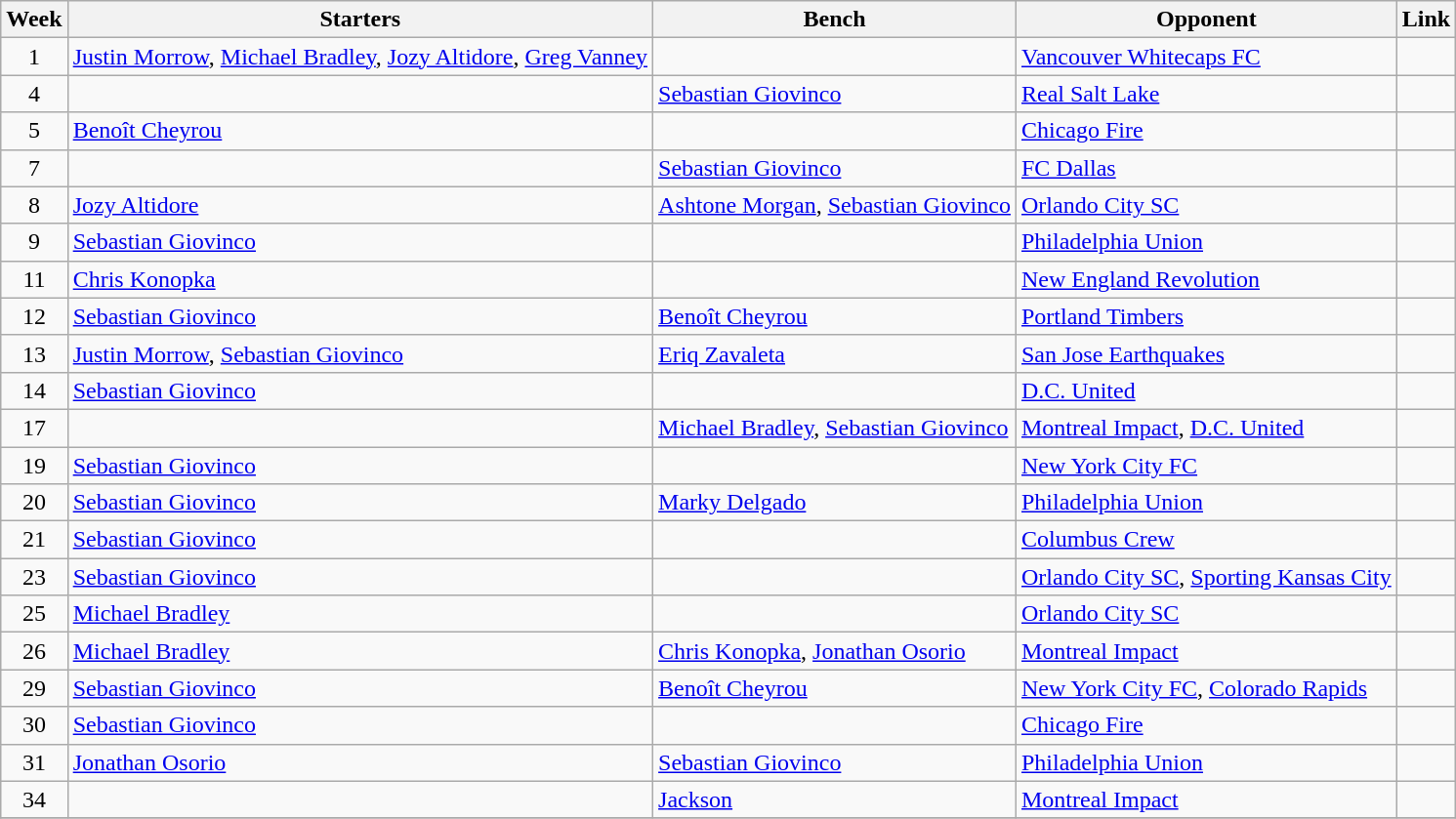<table class=wikitable>
<tr>
<th>Week</th>
<th>Starters</th>
<th>Bench</th>
<th>Opponent</th>
<th>Link</th>
</tr>
<tr>
<td align=center>1</td>
<td> <a href='#'>Justin Morrow</a>,  <a href='#'>Michael Bradley</a>,   <a href='#'>Jozy Altidore</a>,   <a href='#'>Greg Vanney</a></td>
<td></td>
<td><a href='#'>Vancouver Whitecaps FC</a></td>
<td></td>
</tr>
<tr>
<td align=center>4</td>
<td></td>
<td> <a href='#'>Sebastian Giovinco</a></td>
<td><a href='#'>Real Salt Lake</a></td>
<td></td>
</tr>
<tr>
<td align=center>5</td>
<td> <a href='#'>Benoît Cheyrou</a></td>
<td></td>
<td><a href='#'>Chicago Fire</a></td>
<td></td>
</tr>
<tr>
<td align=center>7</td>
<td></td>
<td> <a href='#'>Sebastian Giovinco</a></td>
<td><a href='#'>FC Dallas</a></td>
<td></td>
</tr>
<tr>
<td align=center>8</td>
<td> <a href='#'>Jozy Altidore</a></td>
<td> <a href='#'>Ashtone Morgan</a>,  <a href='#'>Sebastian Giovinco</a></td>
<td><a href='#'>Orlando City SC</a></td>
<td></td>
</tr>
<tr>
<td align=center>9</td>
<td> <a href='#'>Sebastian Giovinco</a></td>
<td></td>
<td><a href='#'>Philadelphia Union</a></td>
<td></td>
</tr>
<tr>
<td align=center>11</td>
<td> <a href='#'>Chris Konopka</a></td>
<td></td>
<td><a href='#'>New England Revolution</a></td>
<td></td>
</tr>
<tr>
<td align=center>12</td>
<td> <a href='#'>Sebastian Giovinco</a></td>
<td> <a href='#'>Benoît Cheyrou</a></td>
<td><a href='#'>Portland Timbers</a></td>
<td></td>
</tr>
<tr>
<td align=center>13</td>
<td> <a href='#'>Justin Morrow</a>,  <a href='#'>Sebastian Giovinco</a></td>
<td> <a href='#'>Eriq Zavaleta</a></td>
<td><a href='#'>San Jose Earthquakes</a></td>
<td></td>
</tr>
<tr>
<td align=center>14</td>
<td> <a href='#'>Sebastian Giovinco</a></td>
<td></td>
<td><a href='#'>D.C. United</a></td>
<td></td>
</tr>
<tr>
<td align=center>17</td>
<td></td>
<td> <a href='#'>Michael Bradley</a>,  <a href='#'>Sebastian Giovinco</a></td>
<td><a href='#'>Montreal Impact</a>, <a href='#'>D.C. United</a></td>
<td></td>
</tr>
<tr>
<td align=center>19</td>
<td> <a href='#'>Sebastian Giovinco</a></td>
<td></td>
<td><a href='#'>New York City FC</a></td>
<td></td>
</tr>
<tr>
<td align=center>20</td>
<td> <a href='#'>Sebastian Giovinco</a></td>
<td> <a href='#'>Marky Delgado</a></td>
<td><a href='#'>Philadelphia Union</a></td>
<td></td>
</tr>
<tr>
<td align=center>21</td>
<td> <a href='#'>Sebastian Giovinco</a></td>
<td></td>
<td><a href='#'>Columbus Crew</a></td>
<td></td>
</tr>
<tr>
<td align=center>23</td>
<td> <a href='#'>Sebastian Giovinco</a></td>
<td></td>
<td><a href='#'>Orlando City SC</a>, <a href='#'>Sporting Kansas City</a></td>
<td></td>
</tr>
<tr>
<td align=center>25</td>
<td> <a href='#'>Michael Bradley</a></td>
<td></td>
<td><a href='#'>Orlando City SC</a></td>
<td></td>
</tr>
<tr>
<td align=center>26</td>
<td> <a href='#'>Michael Bradley</a></td>
<td> <a href='#'>Chris Konopka</a>,  <a href='#'>Jonathan Osorio</a></td>
<td><a href='#'>Montreal Impact</a></td>
<td></td>
</tr>
<tr>
<td align=center>29</td>
<td> <a href='#'>Sebastian Giovinco</a></td>
<td> <a href='#'>Benoît Cheyrou</a></td>
<td><a href='#'>New York City FC</a>, <a href='#'>Colorado Rapids</a></td>
<td></td>
</tr>
<tr>
<td align=center>30</td>
<td> <a href='#'>Sebastian Giovinco</a></td>
<td></td>
<td><a href='#'>Chicago Fire</a></td>
<td></td>
</tr>
<tr>
<td align=center>31</td>
<td> <a href='#'>Jonathan Osorio</a></td>
<td> <a href='#'>Sebastian Giovinco</a></td>
<td><a href='#'>Philadelphia Union</a></td>
<td></td>
</tr>
<tr>
<td align=center>34</td>
<td></td>
<td> <a href='#'>Jackson</a></td>
<td><a href='#'>Montreal Impact</a></td>
<td></td>
</tr>
<tr>
</tr>
</table>
